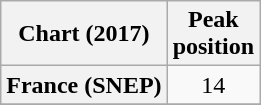<table class="wikitable sortable plainrowheaders">
<tr>
<th>Chart (2017)</th>
<th>Peak<br>position</th>
</tr>
<tr>
<th scope="row">France (SNEP)</th>
<td align="center">14</td>
</tr>
<tr>
</tr>
<tr>
</tr>
</table>
